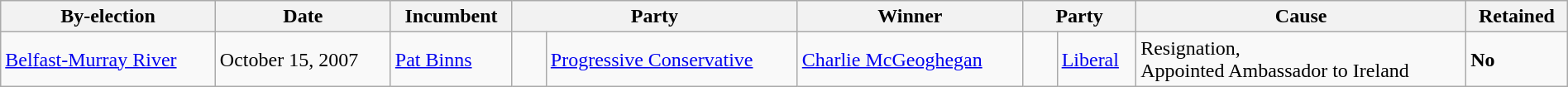<table class=wikitable style="width:100%">
<tr>
<th>By-election</th>
<th>Date</th>
<th>Incumbent</th>
<th colspan=2>Party</th>
<th>Winner</th>
<th colspan=2>Party</th>
<th>Cause</th>
<th>Retained</th>
</tr>
<tr>
<td><a href='#'>Belfast-Murray River</a></td>
<td>October 15, 2007</td>
<td><a href='#'>Pat Binns</a></td>
<td>    </td>
<td><a href='#'>Progressive Conservative</a></td>
<td><a href='#'>Charlie McGeoghegan</a></td>
<td>    </td>
<td><a href='#'>Liberal</a></td>
<td>Resignation, <br> Appointed Ambassador to Ireland</td>
<td><strong>No</strong></td>
</tr>
</table>
